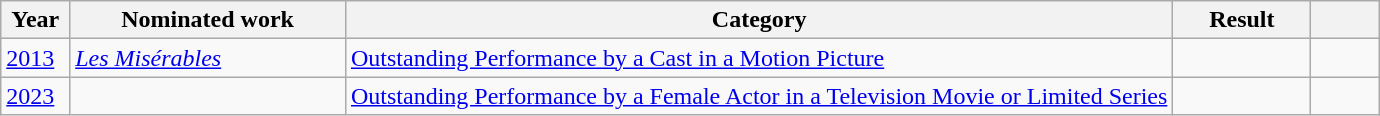<table class=wikitable>
<tr>
<th scope="col" style="width:5%;">Year</th>
<th scope="col" style="width:20%;">Nominated work</th>
<th scope="col" style="width:60%;">Category</th>
<th scope="col" style="width:10%;">Result</th>
<th scope="col" style="width:5%;"></th>
</tr>
<tr>
<td><a href='#'>2013</a></td>
<td><em><a href='#'>Les Misérables</a></em></td>
<td><a href='#'>Outstanding Performance by a Cast in a Motion Picture</a></td>
<td></td>
<td style="text-align:center;"></td>
</tr>
<tr>
<td><a href='#'>2023</a></td>
<td></td>
<td><a href='#'>Outstanding Performance by a Female Actor in a Television Movie or Limited Series</a></td>
<td></td>
<td style="text-align:center;"></td>
</tr>
</table>
